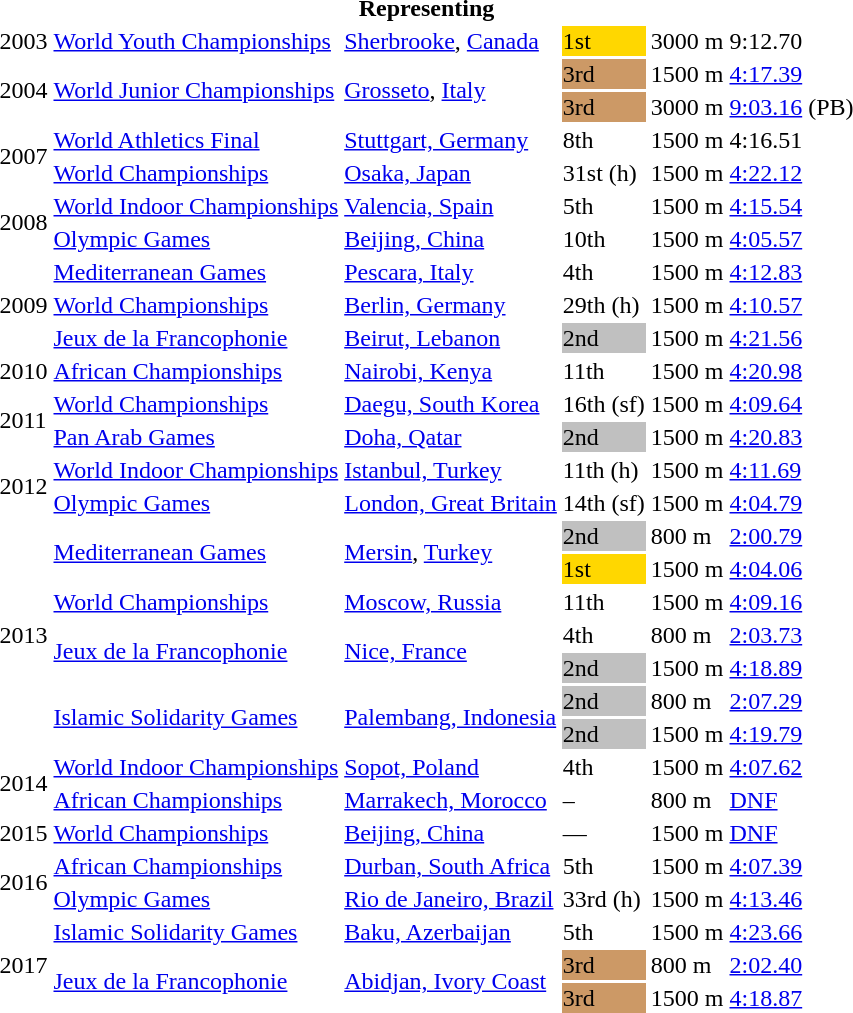<table>
<tr>
<th colspan="6">Representing </th>
</tr>
<tr>
<td>2003</td>
<td><a href='#'>World Youth Championships</a></td>
<td><a href='#'>Sherbrooke</a>, <a href='#'>Canada</a></td>
<td bgcolor="gold">1st</td>
<td>3000 m</td>
<td>9:12.70</td>
</tr>
<tr>
<td rowspan=2>2004</td>
<td rowspan=2><a href='#'>World Junior Championships</a></td>
<td rowspan=2><a href='#'>Grosseto</a>, <a href='#'>Italy</a></td>
<td bgcolor="cc9966">3rd</td>
<td>1500 m</td>
<td><a href='#'>4:17.39</a></td>
</tr>
<tr>
<td bgcolor="cc9966">3rd</td>
<td>3000 m</td>
<td><a href='#'>9:03.16</a> (PB)</td>
</tr>
<tr>
<td rowspan=2>2007</td>
<td><a href='#'>World Athletics Final</a></td>
<td><a href='#'>Stuttgart, Germany</a></td>
<td>8th</td>
<td>1500 m</td>
<td>4:16.51</td>
</tr>
<tr>
<td><a href='#'>World Championships</a></td>
<td><a href='#'>Osaka, Japan</a></td>
<td>31st (h)</td>
<td>1500 m</td>
<td><a href='#'>4:22.12</a></td>
</tr>
<tr>
<td rowspan=2>2008</td>
<td><a href='#'>World Indoor Championships</a></td>
<td><a href='#'>Valencia, Spain</a></td>
<td>5th</td>
<td>1500 m</td>
<td><a href='#'>4:15.54</a></td>
</tr>
<tr>
<td><a href='#'>Olympic Games</a></td>
<td><a href='#'>Beijing, China</a></td>
<td>10th</td>
<td>1500 m</td>
<td><a href='#'>4:05.57</a></td>
</tr>
<tr>
<td rowspan=3>2009</td>
<td><a href='#'>Mediterranean Games</a></td>
<td><a href='#'>Pescara, Italy</a></td>
<td>4th</td>
<td>1500 m</td>
<td><a href='#'>4:12.83</a></td>
</tr>
<tr>
<td><a href='#'>World Championships</a></td>
<td><a href='#'>Berlin, Germany</a></td>
<td>29th (h)</td>
<td>1500 m</td>
<td><a href='#'>4:10.57</a></td>
</tr>
<tr>
<td><a href='#'>Jeux de la Francophonie</a></td>
<td><a href='#'>Beirut, Lebanon</a></td>
<td bgcolor="silver">2nd</td>
<td>1500 m</td>
<td><a href='#'>4:21.56</a></td>
</tr>
<tr>
<td>2010</td>
<td><a href='#'>African Championships</a></td>
<td><a href='#'>Nairobi, Kenya</a></td>
<td>11th</td>
<td>1500 m</td>
<td><a href='#'>4:20.98</a></td>
</tr>
<tr>
<td rowspan=2>2011</td>
<td><a href='#'>World Championships</a></td>
<td><a href='#'>Daegu, South Korea</a></td>
<td>16th (sf)</td>
<td>1500 m</td>
<td><a href='#'>4:09.64</a></td>
</tr>
<tr>
<td><a href='#'>Pan Arab Games</a></td>
<td><a href='#'>Doha, Qatar</a></td>
<td bgcolor="silver">2nd</td>
<td>1500 m</td>
<td><a href='#'>4:20.83</a></td>
</tr>
<tr>
<td rowspan=2>2012</td>
<td><a href='#'>World Indoor Championships</a></td>
<td><a href='#'>Istanbul, Turkey</a></td>
<td>11th (h)</td>
<td>1500 m</td>
<td><a href='#'>4:11.69</a></td>
</tr>
<tr>
<td><a href='#'>Olympic Games</a></td>
<td><a href='#'>London, Great Britain</a></td>
<td>14th (sf)</td>
<td>1500 m</td>
<td><a href='#'>4:04.79</a></td>
</tr>
<tr>
<td rowspan=7>2013</td>
<td rowspan=2><a href='#'>Mediterranean Games</a></td>
<td rowspan=2><a href='#'>Mersin</a>, <a href='#'>Turkey</a></td>
<td bgcolor="silver">2nd</td>
<td>800 m</td>
<td><a href='#'>2:00.79</a></td>
</tr>
<tr>
<td bgcolor="gold">1st</td>
<td>1500 m</td>
<td><a href='#'>4:04.06</a></td>
</tr>
<tr>
<td><a href='#'>World Championships</a></td>
<td><a href='#'>Moscow, Russia</a></td>
<td>11th</td>
<td>1500 m</td>
<td><a href='#'>4:09.16</a></td>
</tr>
<tr>
<td rowspan=2><a href='#'>Jeux de la Francophonie</a></td>
<td rowspan=2><a href='#'>Nice, France</a></td>
<td>4th</td>
<td>800 m</td>
<td><a href='#'>2:03.73</a></td>
</tr>
<tr>
<td bgcolor="silver">2nd</td>
<td>1500 m</td>
<td><a href='#'>4:18.89</a></td>
</tr>
<tr>
<td rowspan=2><a href='#'>Islamic Solidarity Games</a></td>
<td rowspan=2><a href='#'>Palembang, Indonesia</a></td>
<td bgcolor=silver>2nd</td>
<td>800 m</td>
<td><a href='#'>2:07.29</a></td>
</tr>
<tr>
<td bgcolor=silver>2nd</td>
<td>1500 m</td>
<td><a href='#'>4:19.79</a></td>
</tr>
<tr>
<td rowspan=2>2014</td>
<td><a href='#'>World Indoor Championships</a></td>
<td><a href='#'>Sopot, Poland</a></td>
<td>4th</td>
<td>1500 m</td>
<td><a href='#'>4:07.62</a></td>
</tr>
<tr>
<td><a href='#'>African Championships</a></td>
<td><a href='#'>Marrakech, Morocco</a></td>
<td>–</td>
<td>800 m</td>
<td><a href='#'>DNF</a></td>
</tr>
<tr>
<td>2015</td>
<td><a href='#'>World Championships</a></td>
<td><a href='#'>Beijing, China</a></td>
<td>—</td>
<td>1500 m</td>
<td><a href='#'>DNF</a></td>
</tr>
<tr>
<td rowspan=2>2016</td>
<td><a href='#'>African Championships</a></td>
<td><a href='#'>Durban, South Africa</a></td>
<td>5th</td>
<td>1500 m</td>
<td><a href='#'>4:07.39</a></td>
</tr>
<tr>
<td><a href='#'>Olympic Games</a></td>
<td><a href='#'>Rio de Janeiro, Brazil</a></td>
<td>33rd (h)</td>
<td>1500 m</td>
<td><a href='#'>4:13.46</a></td>
</tr>
<tr>
<td rowspan=3>2017</td>
<td><a href='#'>Islamic Solidarity Games</a></td>
<td><a href='#'>Baku, Azerbaijan</a></td>
<td>5th</td>
<td>1500 m</td>
<td><a href='#'>4:23.66</a></td>
</tr>
<tr>
<td rowspan=2><a href='#'>Jeux de la Francophonie</a></td>
<td rowspan=2><a href='#'>Abidjan, Ivory Coast</a></td>
<td bgcolor=cc9966>3rd</td>
<td>800 m</td>
<td><a href='#'>2:02.40</a></td>
</tr>
<tr>
<td bgcolor=cc9966>3rd</td>
<td>1500 m</td>
<td><a href='#'>4:18.87</a></td>
</tr>
</table>
